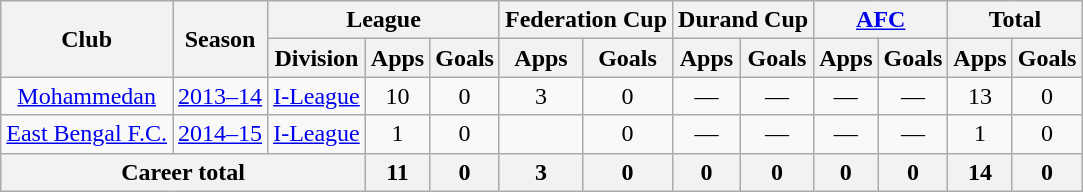<table class="wikitable" style="text-align: center;">
<tr>
<th rowspan="2">Club</th>
<th rowspan="2">Season</th>
<th colspan="3">League</th>
<th colspan="2">Federation Cup</th>
<th colspan="2">Durand Cup</th>
<th colspan="2"><a href='#'>AFC</a></th>
<th colspan="2">Total</th>
</tr>
<tr>
<th>Division</th>
<th>Apps</th>
<th>Goals</th>
<th>Apps</th>
<th>Goals</th>
<th>Apps</th>
<th>Goals</th>
<th>Apps</th>
<th>Goals</th>
<th>Apps</th>
<th>Goals</th>
</tr>
<tr>
<td rowspan="1"><a href='#'>Mohammedan</a></td>
<td><a href='#'>2013–14</a></td>
<td><a href='#'>I-League</a></td>
<td>10</td>
<td>0</td>
<td>3</td>
<td>0</td>
<td>—</td>
<td>—</td>
<td>—</td>
<td>—</td>
<td>13</td>
<td>0</td>
</tr>
<tr>
<td rowspan="1"><a href='#'>East Bengal F.C.</a></td>
<td><a href='#'>2014–15</a></td>
<td><a href='#'>I-League</a></td>
<td>1</td>
<td>0</td>
<td></td>
<td>0</td>
<td>—</td>
<td>—</td>
<td>—</td>
<td>—</td>
<td>1</td>
<td>0</td>
</tr>
<tr>
<th colspan="3">Career total</th>
<th>11</th>
<th>0</th>
<th>3</th>
<th>0</th>
<th>0</th>
<th>0</th>
<th>0</th>
<th>0</th>
<th>14</th>
<th>0</th>
</tr>
</table>
